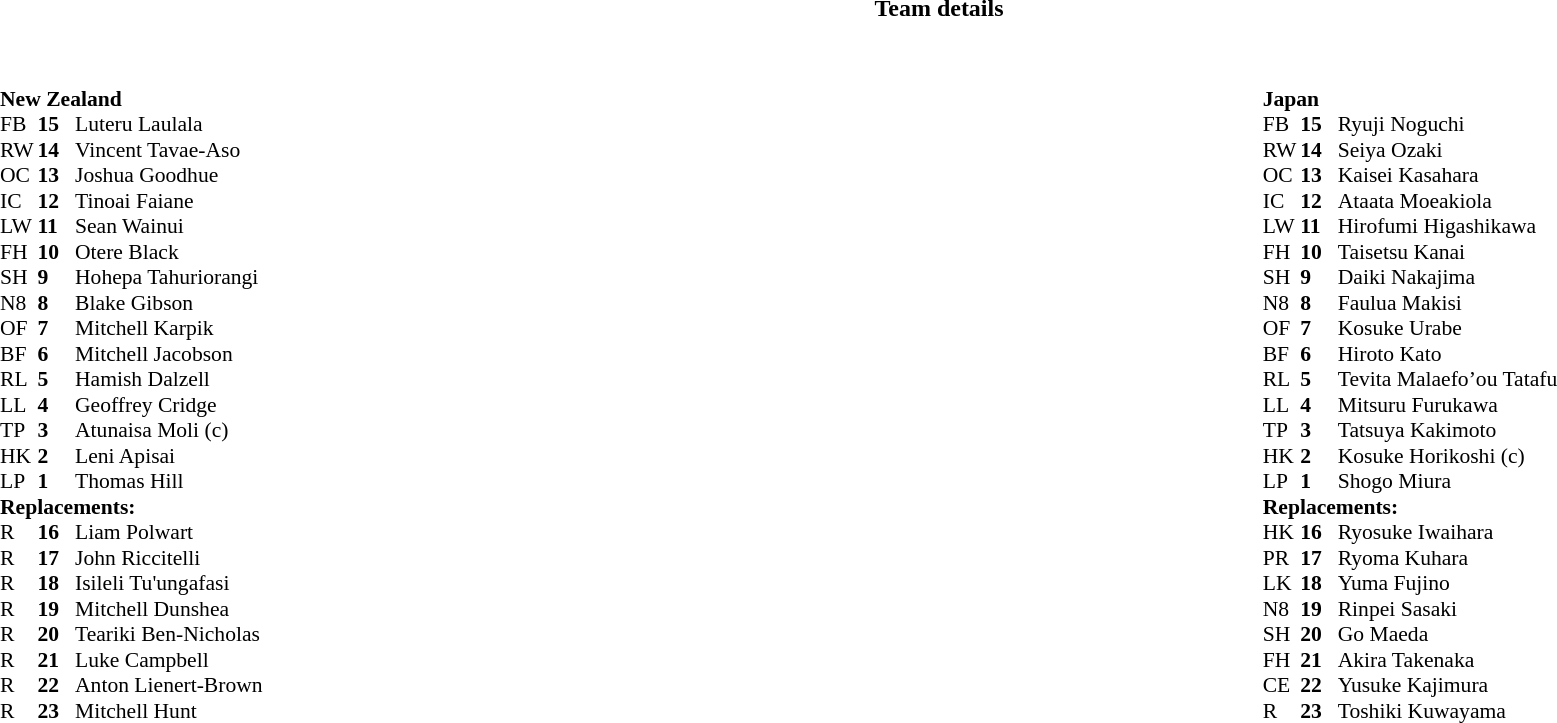<table border="0" width="100%" class="collapsible collapsed">
<tr>
<th>Team details</th>
</tr>
<tr>
<td><br><table width="100%">
<tr>
<td valign="top" width="50%"><br><table style="font-size: 90%" cellspacing="0" cellpadding="0">
<tr>
<td colspan="4"><strong>New Zealand</strong></td>
</tr>
<tr>
<th width="25"></th>
<th width="25"></th>
</tr>
<tr>
<td>FB</td>
<td><strong>15</strong></td>
<td>Luteru Laulala</td>
</tr>
<tr>
<td>RW</td>
<td><strong>14</strong></td>
<td>Vincent Tavae-Aso</td>
</tr>
<tr>
<td>OC</td>
<td><strong>13</strong></td>
<td>Joshua Goodhue</td>
</tr>
<tr>
<td>IC</td>
<td><strong>12</strong></td>
<td>Tinoai Faiane</td>
</tr>
<tr>
<td>LW</td>
<td><strong>11</strong></td>
<td>Sean Wainui</td>
</tr>
<tr>
<td>FH</td>
<td><strong>10</strong></td>
<td>Otere Black</td>
</tr>
<tr>
<td>SH</td>
<td><strong>9</strong></td>
<td>Hohepa Tahuriorangi</td>
</tr>
<tr>
<td>N8</td>
<td><strong>8</strong></td>
<td>Blake Gibson</td>
</tr>
<tr>
<td>OF</td>
<td><strong>7</strong></td>
<td>Mitchell Karpik</td>
</tr>
<tr>
<td>BF</td>
<td><strong>6</strong></td>
<td>Mitchell Jacobson</td>
</tr>
<tr>
<td>RL</td>
<td><strong>5</strong></td>
<td>Hamish Dalzell</td>
</tr>
<tr>
<td>LL</td>
<td><strong>4</strong></td>
<td>Geoffrey Cridge</td>
</tr>
<tr>
<td>TP</td>
<td><strong>3</strong></td>
<td>Atunaisa Moli (c)</td>
</tr>
<tr>
<td>HK</td>
<td><strong>2</strong></td>
<td>Leni Apisai</td>
</tr>
<tr>
<td>LP</td>
<td><strong>1</strong></td>
<td>Thomas Hill</td>
</tr>
<tr>
<td colspan=3><strong>Replacements:</strong></td>
</tr>
<tr>
<td>R</td>
<td><strong>16</strong></td>
<td>Liam Polwart</td>
</tr>
<tr>
<td>R</td>
<td><strong>17</strong></td>
<td>John Riccitelli</td>
</tr>
<tr>
<td>R</td>
<td><strong>18</strong></td>
<td>Isileli Tu'ungafasi</td>
</tr>
<tr>
<td>R</td>
<td><strong>19</strong></td>
<td>Mitchell Dunshea</td>
</tr>
<tr>
<td>R</td>
<td><strong>20</strong></td>
<td>Teariki Ben-Nicholas</td>
</tr>
<tr>
<td>R</td>
<td><strong>21</strong></td>
<td>Luke Campbell</td>
</tr>
<tr>
<td>R</td>
<td><strong>22</strong></td>
<td>Anton Lienert-Brown</td>
</tr>
<tr>
<td>R</td>
<td><strong>23</strong></td>
<td>Mitchell Hunt</td>
</tr>
</table>
</td>
<td valign="top" width="50%"><br><table style="font-size: 90%" cellspacing="0" cellpadding="0" align="center">
<tr>
<td colspan="4"><strong>Japan</strong></td>
</tr>
<tr>
<th width="25"></th>
<th width="25"></th>
</tr>
<tr>
<td>FB</td>
<td><strong>15</strong></td>
<td>Ryuji Noguchi</td>
</tr>
<tr>
<td>RW</td>
<td><strong>14</strong></td>
<td>Seiya Ozaki</td>
</tr>
<tr>
<td>OC</td>
<td><strong>13</strong></td>
<td>Kaisei Kasahara</td>
</tr>
<tr>
<td>IC</td>
<td><strong>12</strong></td>
<td>Ataata Moeakiola</td>
</tr>
<tr>
<td>LW</td>
<td><strong>11</strong></td>
<td>Hirofumi Higashikawa</td>
</tr>
<tr>
<td>FH</td>
<td><strong>10</strong></td>
<td>Taisetsu Kanai</td>
</tr>
<tr>
<td>SH</td>
<td><strong>9</strong></td>
<td>Daiki Nakajima</td>
</tr>
<tr>
<td>N8</td>
<td><strong>8</strong></td>
<td>Faulua Makisi</td>
</tr>
<tr>
<td>OF</td>
<td><strong>7</strong></td>
<td>Kosuke Urabe</td>
</tr>
<tr>
<td>BF</td>
<td><strong>6</strong></td>
<td>Hiroto Kato</td>
</tr>
<tr>
<td>RL</td>
<td><strong>5</strong></td>
<td>Tevita Malaefo’ou Tatafu</td>
</tr>
<tr>
<td>LL</td>
<td><strong>4</strong></td>
<td>Mitsuru Furukawa</td>
</tr>
<tr>
<td>TP</td>
<td><strong>3</strong></td>
<td>Tatsuya Kakimoto</td>
</tr>
<tr>
<td>HK</td>
<td><strong>2</strong></td>
<td>Kosuke Horikoshi (c)</td>
</tr>
<tr>
<td>LP</td>
<td><strong>1</strong></td>
<td>Shogo Miura</td>
</tr>
<tr>
<td colspan=3><strong>Replacements:</strong></td>
</tr>
<tr>
<td>HK</td>
<td><strong>16</strong></td>
<td>Ryosuke Iwaihara</td>
</tr>
<tr>
<td>PR</td>
<td><strong>17</strong></td>
<td>Ryoma Kuhara</td>
</tr>
<tr>
<td>LK</td>
<td><strong>18</strong></td>
<td>Yuma Fujino</td>
</tr>
<tr>
<td>N8</td>
<td><strong>19</strong></td>
<td>Rinpei Sasaki</td>
</tr>
<tr>
<td>SH</td>
<td><strong>20</strong></td>
<td>Go Maeda</td>
</tr>
<tr>
<td>FH</td>
<td><strong>21</strong></td>
<td>Akira Takenaka</td>
</tr>
<tr>
<td>CE</td>
<td><strong>22</strong></td>
<td>Yusuke Kajimura</td>
</tr>
<tr>
<td>R</td>
<td><strong>23</strong></td>
<td>Toshiki Kuwayama</td>
</tr>
</table>
</td>
</tr>
</table>
</td>
</tr>
</table>
